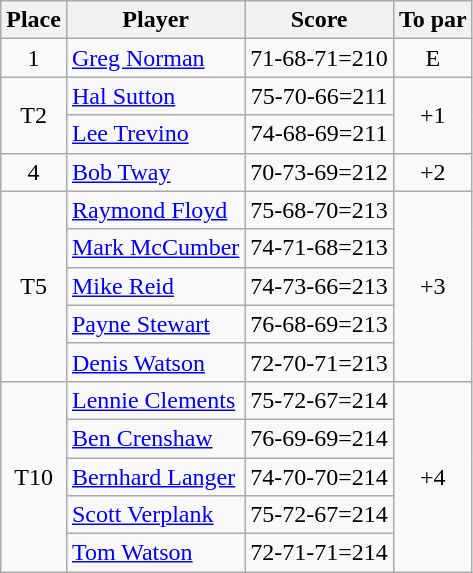<table class="wikitable">
<tr>
<th>Place</th>
<th>Player</th>
<th>Score</th>
<th>To par</th>
</tr>
<tr>
<td align=center>1</td>
<td> <a href='#'>Greg Norman</a></td>
<td align=center>71-68-71=210</td>
<td align=center>E</td>
</tr>
<tr>
<td rowspan="2" align=center>T2</td>
<td> <a href='#'>Hal Sutton</a></td>
<td align=center>75-70-66=211</td>
<td rowspan="2" align=center>+1</td>
</tr>
<tr>
<td> <a href='#'>Lee Trevino</a></td>
<td align=center>74-68-69=211</td>
</tr>
<tr>
<td align=center>4</td>
<td> <a href='#'>Bob Tway</a></td>
<td align=center>70-73-69=212</td>
<td align=center>+2</td>
</tr>
<tr>
<td rowspan="5" align=center>T5</td>
<td> <a href='#'>Raymond Floyd</a></td>
<td align=center>75-68-70=213</td>
<td rowspan="5" align=center>+3</td>
</tr>
<tr>
<td> <a href='#'>Mark McCumber</a></td>
<td align=center>74-71-68=213</td>
</tr>
<tr>
<td> <a href='#'>Mike Reid</a></td>
<td align=center>74-73-66=213</td>
</tr>
<tr>
<td> <a href='#'>Payne Stewart</a></td>
<td align=center>76-68-69=213</td>
</tr>
<tr>
<td> <a href='#'>Denis Watson</a></td>
<td align=center>72-70-71=213</td>
</tr>
<tr>
<td rowspan="5" align=center>T10</td>
<td> <a href='#'>Lennie Clements</a></td>
<td align=center>75-72-67=214</td>
<td rowspan="5" align=center>+4</td>
</tr>
<tr>
<td> <a href='#'>Ben Crenshaw</a></td>
<td align=center>76-69-69=214</td>
</tr>
<tr>
<td> <a href='#'>Bernhard Langer</a></td>
<td align=center>74-70-70=214</td>
</tr>
<tr>
<td> <a href='#'>Scott Verplank</a></td>
<td align=center>75-72-67=214</td>
</tr>
<tr>
<td> <a href='#'>Tom Watson</a></td>
<td align=center>72-71-71=214</td>
</tr>
</table>
